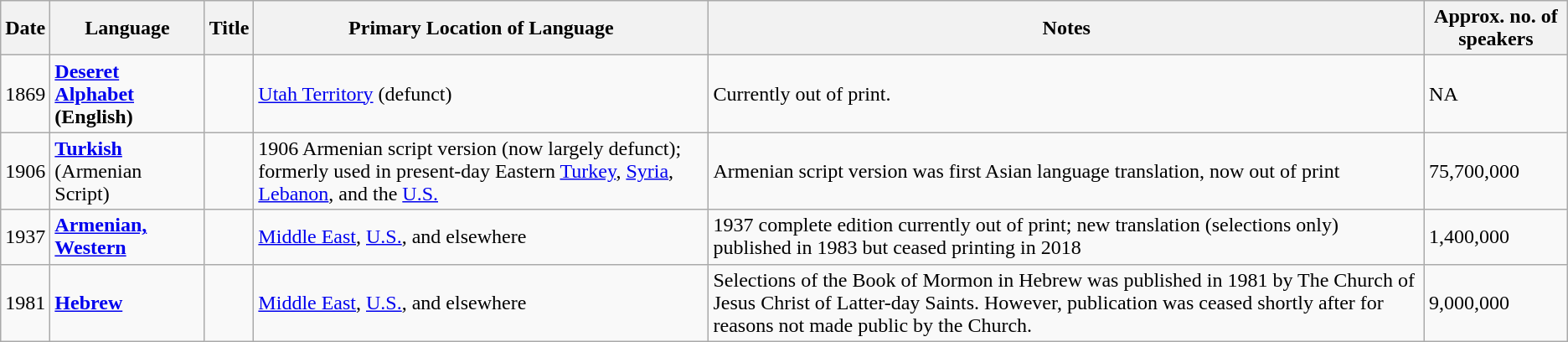<table class="wikitable sortable">
<tr>
<th>Date</th>
<th>Language</th>
<th>Title</th>
<th>Primary Location of Language</th>
<th>Notes</th>
<th>Approx. no. of speakers</th>
</tr>
<tr>
<td>1869</td>
<td><strong><a href='#'>Deseret Alphabet</a></strong> <strong>(English)</strong></td>
<td></td>
<td><a href='#'>Utah Territory</a> (defunct)</td>
<td> Currently out of print.</td>
<td>NA</td>
</tr>
<tr>
<td>1906</td>
<td><strong><a href='#'>Turkish</a></strong> (Armenian Script)</td>
<td></td>
<td>1906 Armenian script version (now largely defunct); formerly used in present-day Eastern <a href='#'>Turkey</a>, <a href='#'>Syria</a>, <a href='#'>Lebanon</a>, and the <a href='#'>U.S.</a></td>
<td> Armenian script version was first Asian language translation, now out of print</td>
<td>75,700,000</td>
</tr>
<tr>
<td>1937</td>
<td><strong><a href='#'>Armenian, Western</a></strong></td>
<td></td>
<td><a href='#'>Middle East</a>, <a href='#'>U.S.</a>, and elsewhere</td>
<td> 1937 complete edition currently out of print; new translation (selections only) published in 1983 but ceased printing in 2018 </td>
<td>1,400,000</td>
</tr>
<tr>
<td>1981</td>
<td><strong><a href='#'>Hebrew</a></strong></td>
<td></td>
<td><a href='#'>Middle East</a>, <a href='#'>U.S.</a>, and elsewhere</td>
<td>Selections of the Book of Mormon in Hebrew was published in 1981 by The Church of Jesus Christ of Latter-day Saints. However, publication was ceased shortly after for reasons not made public by the Church.</td>
<td>9,000,000</td>
</tr>
</table>
